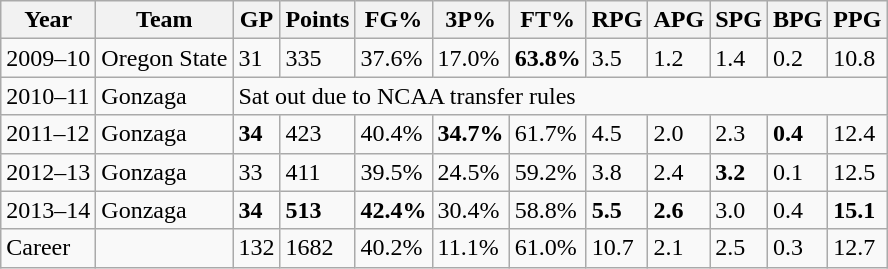<table class="wikitable">
<tr>
<th>Year</th>
<th>Team</th>
<th>GP</th>
<th>Points</th>
<th>FG%</th>
<th>3P%</th>
<th>FT%</th>
<th>RPG</th>
<th>APG</th>
<th>SPG</th>
<th>BPG</th>
<th>PPG</th>
</tr>
<tr>
<td>2009–10</td>
<td>Oregon State</td>
<td>31</td>
<td>335</td>
<td>37.6%</td>
<td>17.0%</td>
<td><strong>63.8%</strong></td>
<td>3.5</td>
<td>1.2</td>
<td>1.4</td>
<td>0.2</td>
<td>10.8</td>
</tr>
<tr>
<td>2010–11</td>
<td>Gonzaga</td>
<td colspan="10">Sat out due to NCAA transfer rules</td>
</tr>
<tr>
<td>2011–12</td>
<td>Gonzaga</td>
<td><strong>34</strong></td>
<td>423</td>
<td>40.4%</td>
<td><strong>34.7%</strong></td>
<td>61.7%</td>
<td>4.5</td>
<td>2.0</td>
<td>2.3</td>
<td><strong>0.4</strong></td>
<td>12.4</td>
</tr>
<tr>
<td>2012–13</td>
<td>Gonzaga</td>
<td>33</td>
<td>411</td>
<td>39.5%</td>
<td>24.5%</td>
<td>59.2%</td>
<td>3.8</td>
<td>2.4</td>
<td><strong>3.2</strong></td>
<td>0.1</td>
<td>12.5</td>
</tr>
<tr>
<td>2013–14</td>
<td>Gonzaga</td>
<td><strong>34</strong></td>
<td><strong>513</strong></td>
<td><strong>42.4%</strong></td>
<td>30.4%</td>
<td>58.8%</td>
<td><strong>5.5</strong></td>
<td><strong>2.6</strong></td>
<td>3.0</td>
<td>0.4</td>
<td><strong>15.1</strong></td>
</tr>
<tr>
<td>Career</td>
<td></td>
<td>132</td>
<td>1682</td>
<td>40.2%</td>
<td>11.1%</td>
<td>61.0%</td>
<td>10.7</td>
<td>2.1</td>
<td>2.5</td>
<td>0.3</td>
<td>12.7</td>
</tr>
</table>
